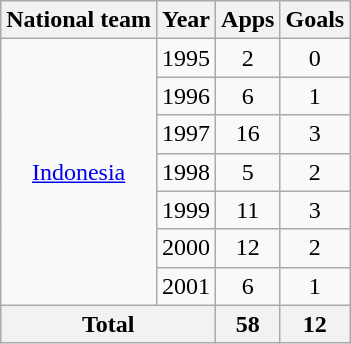<table class="wikitable" style="text-align:center">
<tr>
<th>National team</th>
<th>Year</th>
<th>Apps</th>
<th>Goals</th>
</tr>
<tr>
<td rowspan="7"><a href='#'>Indonesia</a></td>
<td>1995</td>
<td>2</td>
<td>0</td>
</tr>
<tr>
<td>1996</td>
<td>6</td>
<td>1</td>
</tr>
<tr>
<td>1997</td>
<td>16</td>
<td>3</td>
</tr>
<tr>
<td>1998</td>
<td>5</td>
<td>2</td>
</tr>
<tr>
<td>1999</td>
<td>11</td>
<td>3</td>
</tr>
<tr>
<td>2000</td>
<td>12</td>
<td>2</td>
</tr>
<tr>
<td>2001</td>
<td>6</td>
<td>1</td>
</tr>
<tr>
<th colspan="2">Total</th>
<th>58</th>
<th>12</th>
</tr>
</table>
